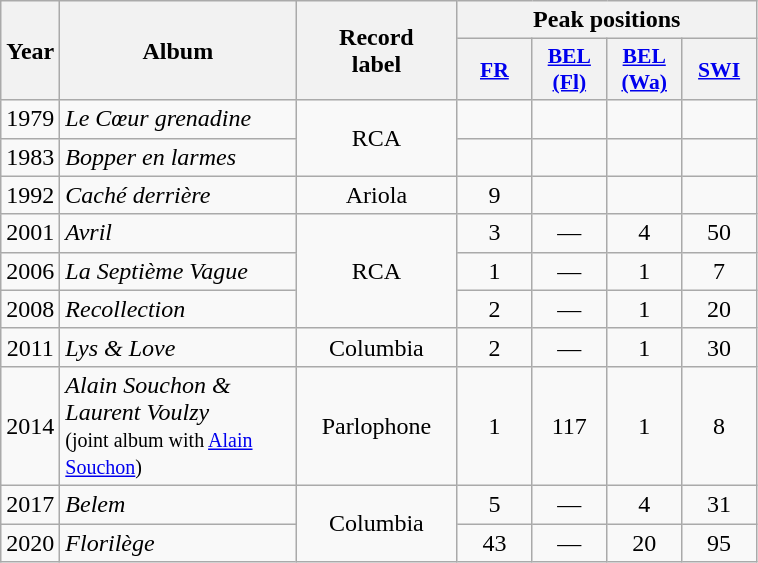<table class="wikitable">
<tr>
<th rowspan="2" style="text-align:center; width:10px;">Year</th>
<th rowspan="2" style="text-align:center; width:150px;">Album</th>
<th rowspan="2" style="text-align:center; width:100px;">Record<br>label</th>
<th colspan="4" style="text-align:center; width:20px;">Peak positions</th>
</tr>
<tr>
<th scope="col" style="width:3em;font-size:90%;"><a href='#'>FR</a><br></th>
<th scope="col" style="width:3em;font-size:90%;"><a href='#'>BEL<br>(Fl)</a><br></th>
<th scope="col" style="width:3em;font-size:90%;"><a href='#'>BEL<br>(Wa)</a><br></th>
<th scope="col" style="width:3em;font-size:90%;"><a href='#'>SWI</a><br></th>
</tr>
<tr>
<td style="text-align:center;">1979</td>
<td><em>Le Cœur grenadine</em></td>
<td style="text-align:center;" rowspan=2>RCA</td>
<td style="text-align:center;"></td>
<td style="text-align:center;"></td>
<td style="text-align:center;"></td>
<td style="text-align:center;"></td>
</tr>
<tr>
<td style="text-align:center;">1983</td>
<td><em>Bopper en larmes</em></td>
<td style="text-align:center;"></td>
<td style="text-align:center;"></td>
<td style="text-align:center;"></td>
<td style="text-align:center;"></td>
</tr>
<tr>
<td style="text-align:center;">1992</td>
<td><em>Caché derrière</em></td>
<td style="text-align:center;">Ariola</td>
<td style="text-align:center;">9</td>
<td style="text-align:center;"></td>
<td style="text-align:center;"></td>
<td style="text-align:center;"></td>
</tr>
<tr>
<td style="text-align:center;">2001</td>
<td><em>Avril</em></td>
<td style="text-align:center;" rowspan=3>RCA</td>
<td style="text-align:center;">3</td>
<td style="text-align:center;">—</td>
<td style="text-align:center;">4</td>
<td style="text-align:center;">50</td>
</tr>
<tr>
<td style="text-align:center;">2006</td>
<td><em>La Septième Vague</em></td>
<td style="text-align:center;">1</td>
<td style="text-align:center;">—</td>
<td style="text-align:center;">1</td>
<td style="text-align:center;">7</td>
</tr>
<tr>
<td style="text-align:center;">2008</td>
<td><em>Recollection</em></td>
<td style="text-align:center;">2</td>
<td style="text-align:center;">—</td>
<td style="text-align:center;">1</td>
<td style="text-align:center;">20</td>
</tr>
<tr>
<td style="text-align:center;">2011</td>
<td><em>Lys & Love</em></td>
<td style="text-align:center;">Columbia</td>
<td style="text-align:center;">2</td>
<td style="text-align:center;">—</td>
<td style="text-align:center;">1</td>
<td style="text-align:center;">30</td>
</tr>
<tr>
<td style="text-align:center;">2014</td>
<td><em>Alain Souchon & Laurent Voulzy</em> <br><small>(joint album with <a href='#'>Alain Souchon</a>)</small></td>
<td style="text-align:center;">Parlophone</td>
<td style="text-align:center;">1</td>
<td style="text-align:center;">117</td>
<td style="text-align:center;">1</td>
<td style="text-align:center;">8</td>
</tr>
<tr>
<td style="text-align:center;">2017</td>
<td><em>Belem</em></td>
<td style="text-align:center;" rowspan=2>Columbia</td>
<td style="text-align:center;">5</td>
<td style="text-align:center;">—</td>
<td style="text-align:center;">4</td>
<td style="text-align:center;">31</td>
</tr>
<tr>
<td style="text-align:center;">2020</td>
<td><em>Florilège</em></td>
<td style="text-align:center;">43</td>
<td style="text-align:center;">—</td>
<td style="text-align:center;">20</td>
<td style="text-align:center;">95</td>
</tr>
</table>
